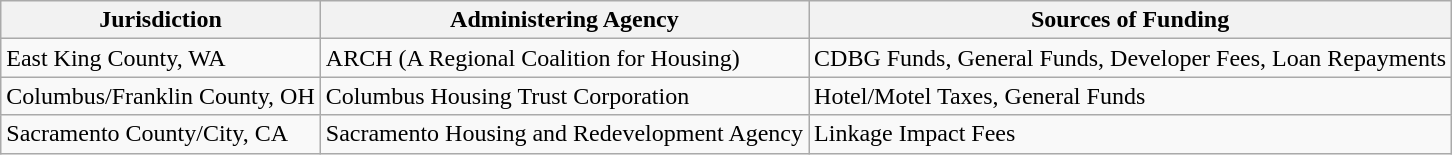<table class="wikitable">
<tr>
<th>Jurisdiction</th>
<th>Administering Agency</th>
<th>Sources of Funding</th>
</tr>
<tr>
<td>East King County, WA</td>
<td>ARCH (A Regional Coalition for Housing)</td>
<td>CDBG Funds, General Funds, Developer Fees, Loan Repayments</td>
</tr>
<tr>
<td>Columbus/Franklin County, OH</td>
<td>Columbus Housing Trust Corporation</td>
<td>Hotel/Motel Taxes, General Funds</td>
</tr>
<tr>
<td>Sacramento County/City, CA</td>
<td>Sacramento Housing and Redevelopment Agency</td>
<td>Linkage Impact Fees</td>
</tr>
</table>
